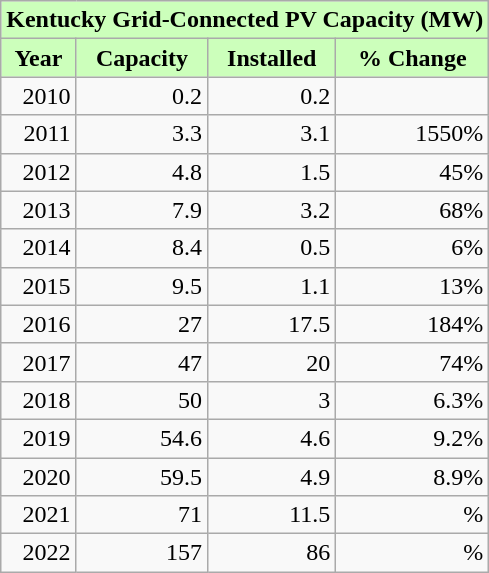<table class="wikitable" style="text-align:right;">
<tr>
<th colspan="4" style="background-color: #cfb;">Kentucky Grid-Connected PV Capacity (MW)</th>
</tr>
<tr>
<th style="background-color: #cfb;">Year</th>
<th style="background-color: #cfb;">Capacity</th>
<th style="background-color: #cfb;">Installed</th>
<th style="background-color: #cfb;">% Change</th>
</tr>
<tr align=right>
<td>2010</td>
<td>0.2</td>
<td>0.2</td>
<td></td>
</tr>
<tr align=right>
<td>2011</td>
<td>3.3</td>
<td>3.1</td>
<td>1550%</td>
</tr>
<tr align=right>
<td>2012</td>
<td>4.8</td>
<td>1.5</td>
<td>45%</td>
</tr>
<tr align=right>
<td>2013</td>
<td>7.9</td>
<td>3.2</td>
<td>68%</td>
</tr>
<tr align=right>
<td>2014</td>
<td>8.4</td>
<td>0.5</td>
<td>6%</td>
</tr>
<tr align=right>
<td>2015</td>
<td>9.5</td>
<td>1.1</td>
<td>13%</td>
</tr>
<tr align=right>
<td>2016</td>
<td>27</td>
<td>17.5</td>
<td>184%</td>
</tr>
<tr align=right>
<td>2017</td>
<td>47</td>
<td>20</td>
<td>74%</td>
</tr>
<tr align=right>
<td>2018</td>
<td>50</td>
<td>3</td>
<td>6.3%</td>
</tr>
<tr align=right>
<td>2019</td>
<td>54.6</td>
<td>4.6</td>
<td>9.2%</td>
</tr>
<tr align=right>
<td>2020</td>
<td>59.5</td>
<td>4.9</td>
<td>8.9%</td>
</tr>
<tr align=right>
<td>2021</td>
<td>71</td>
<td>11.5</td>
<td>%</td>
</tr>
<tr align=right>
<td>2022</td>
<td>157</td>
<td>86</td>
<td>%</td>
</tr>
</table>
